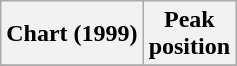<table class="wikitable">
<tr>
<th align="left">Chart (1999)</th>
<th align="left">Peak<br>position</th>
</tr>
<tr>
</tr>
</table>
